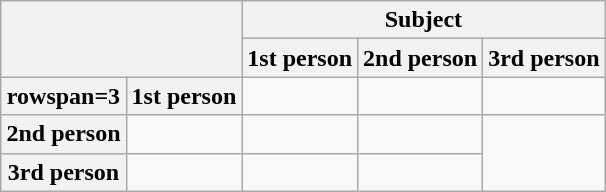<table class="wikitable" style="margin:auto">
<tr>
<th colspan=2 rowspan=2></th>
<th colspan=3>Subject</th>
</tr>
<tr>
<th>1st person</th>
<th>2nd person</th>
<th>3rd person</th>
</tr>
<tr>
<th>rowspan=3 </th>
<th>1st person</th>
<td></td>
<td></td>
<td></td>
</tr>
<tr>
<th>2nd person</th>
<td></td>
<td></td>
<td></td>
</tr>
<tr>
<th>3rd person</th>
<td></td>
<td></td>
<td></td>
</tr>
</table>
